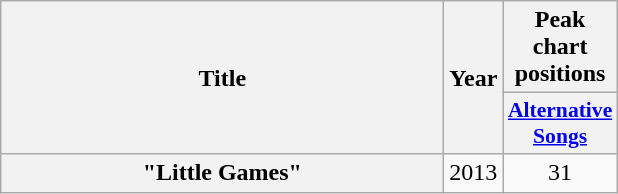<table class="wikitable plainrowheaders" style="text-align:center;">
<tr>
<th scope="col" rowspan="2" style="width:18em;">Title</th>
<th scope="col" rowspan="2">Year</th>
<th scope="col">Peak chart positions</th>
</tr>
<tr>
<th scope="col" style="width:3em;font-size:90%;"><a href='#'>Alternative Songs</a><br></th>
</tr>
<tr>
<th scope="row">"Little Games"</th>
<td>2013</td>
<td>31</td>
</tr>
</table>
